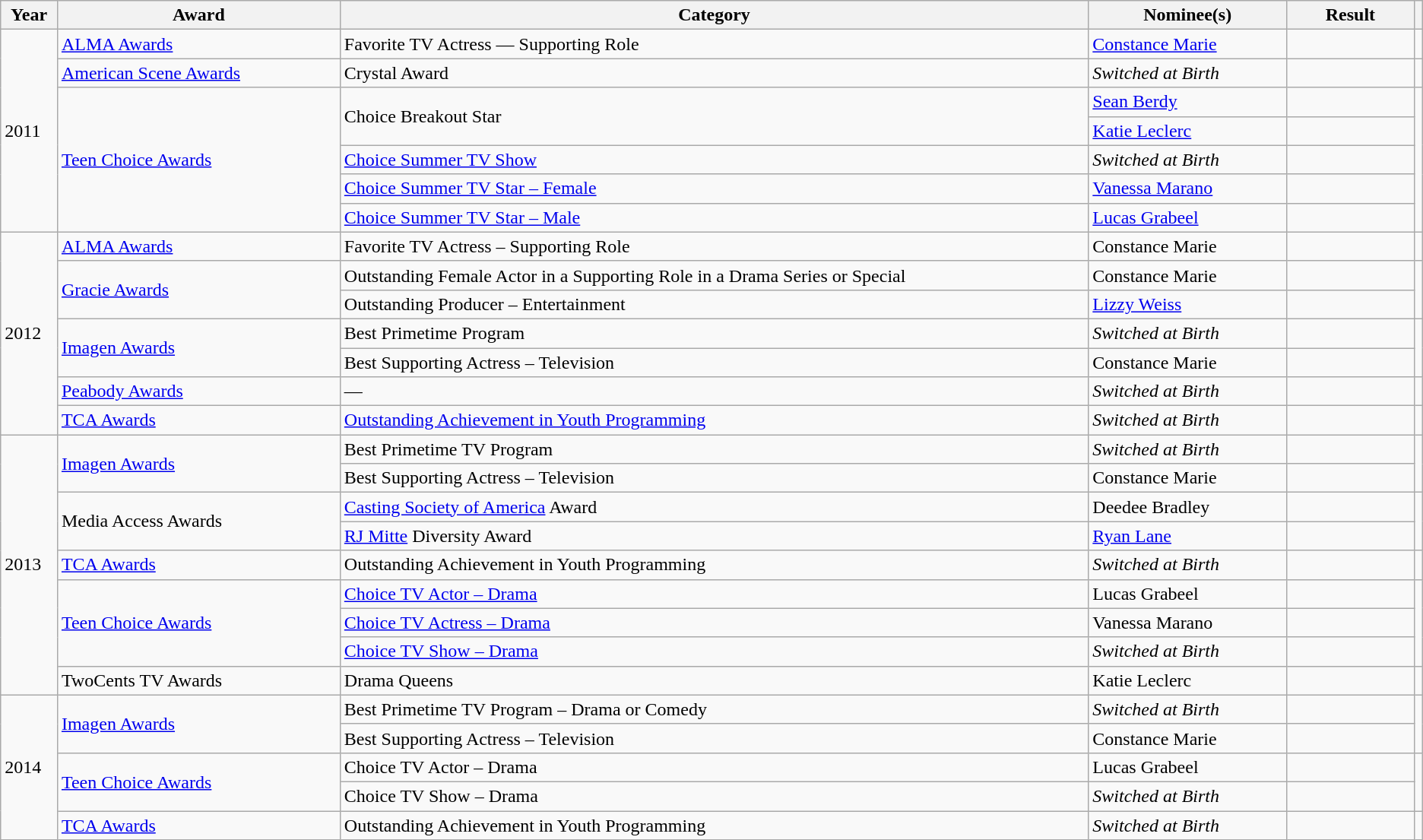<table class="wikitable">
<tr>
<th width=4%>Year</th>
<th width=20%>Award</th>
<th width=53%>Category</th>
<th width=14%>Nominee(s)</th>
<th width=9%>Result</th>
<th></th>
</tr>
<tr>
<td rowspan="7">2011</td>
<td><a href='#'>ALMA Awards</a></td>
<td>Favorite TV Actress — Supporting Role</td>
<td><a href='#'>Constance Marie</a></td>
<td></td>
<td style="text-align:center;"></td>
</tr>
<tr>
<td><a href='#'>American Scene Awards</a></td>
<td>Crystal Award</td>
<td><em>Switched at Birth</em></td>
<td></td>
<td style="text-align:center;"></td>
</tr>
<tr>
<td rowspan="5"><a href='#'>Teen Choice Awards</a></td>
<td rowspan="2">Choice Breakout Star</td>
<td><a href='#'>Sean Berdy</a></td>
<td></td>
<td rowspan="5" style="text-align:center;"></td>
</tr>
<tr>
<td><a href='#'>Katie Leclerc</a></td>
<td></td>
</tr>
<tr>
<td><a href='#'>Choice Summer TV Show</a></td>
<td><em>Switched at Birth</em></td>
<td></td>
</tr>
<tr>
<td><a href='#'>Choice Summer TV Star – Female</a></td>
<td><a href='#'>Vanessa Marano</a></td>
<td></td>
</tr>
<tr>
<td><a href='#'>Choice Summer TV Star – Male</a></td>
<td><a href='#'>Lucas Grabeel</a></td>
<td></td>
</tr>
<tr>
<td rowspan=7>2012</td>
<td><a href='#'>ALMA Awards</a></td>
<td>Favorite TV Actress – Supporting Role</td>
<td>Constance Marie</td>
<td></td>
<td style="text-align:center;"></td>
</tr>
<tr>
<td rowspan=2><a href='#'>Gracie Awards</a></td>
<td>Outstanding Female Actor in a Supporting Role in a Drama Series or Special</td>
<td>Constance Marie</td>
<td></td>
<td rowspan="2" style="text-align:center;"></td>
</tr>
<tr>
<td>Outstanding Producer – Entertainment</td>
<td><a href='#'>Lizzy Weiss</a></td>
<td></td>
</tr>
<tr>
<td rowspan="2"><a href='#'>Imagen Awards</a></td>
<td>Best Primetime Program</td>
<td><em>Switched at Birth</em></td>
<td></td>
<td rowspan="2" style="text-align:center;"></td>
</tr>
<tr>
<td>Best Supporting Actress – Television</td>
<td>Constance Marie</td>
<td></td>
</tr>
<tr>
<td><a href='#'>Peabody Awards</a></td>
<td>—</td>
<td><em>Switched at Birth</em></td>
<td></td>
<td style="text-align:center;"></td>
</tr>
<tr>
<td><a href='#'>TCA Awards</a></td>
<td><a href='#'>Outstanding Achievement in Youth Programming</a></td>
<td><em>Switched at Birth</em></td>
<td></td>
<td style="text-align:center;"></td>
</tr>
<tr>
<td rowspan=9>2013</td>
<td rowspan=2><a href='#'>Imagen Awards</a></td>
<td>Best Primetime TV Program</td>
<td><em>Switched at Birth</em></td>
<td></td>
<td rowspan="2" style="text-align:center;"></td>
</tr>
<tr>
<td>Best Supporting Actress – Television</td>
<td>Constance Marie</td>
<td></td>
</tr>
<tr>
<td rowspan=2>Media Access Awards</td>
<td><a href='#'>Casting Society of America</a> Award</td>
<td>Deedee Bradley</td>
<td></td>
<td rowspan="2" style="text-align:center;"></td>
</tr>
<tr>
<td><a href='#'>RJ Mitte</a> Diversity Award</td>
<td><a href='#'>Ryan Lane</a></td>
<td></td>
</tr>
<tr>
<td><a href='#'>TCA Awards</a></td>
<td>Outstanding Achievement in Youth Programming</td>
<td><em>Switched at Birth</em></td>
<td></td>
<td style="text-align:center;"></td>
</tr>
<tr>
<td rowspan="3"><a href='#'>Teen Choice Awards</a></td>
<td><a href='#'>Choice TV Actor – Drama</a></td>
<td>Lucas Grabeel</td>
<td></td>
<td rowspan="3" style="text-align:center;"></td>
</tr>
<tr>
<td><a href='#'>Choice TV Actress – Drama</a></td>
<td>Vanessa Marano</td>
<td></td>
</tr>
<tr>
<td><a href='#'>Choice TV Show – Drama</a></td>
<td><em>Switched at Birth</em></td>
<td></td>
</tr>
<tr>
<td>TwoCents TV Awards</td>
<td>Drama Queens</td>
<td>Katie Leclerc</td>
<td></td>
<td style="text-align:center;"></td>
</tr>
<tr>
<td rowspan=5>2014</td>
<td rowspan=2><a href='#'>Imagen Awards</a></td>
<td>Best Primetime TV Program – Drama or Comedy</td>
<td><em>Switched at Birth</em></td>
<td></td>
<td rowspan="2" style="text-align:center;"></td>
</tr>
<tr>
<td>Best Supporting Actress – Television</td>
<td>Constance Marie</td>
<td></td>
</tr>
<tr>
<td rowspan=2><a href='#'>Teen Choice Awards</a></td>
<td>Choice TV Actor – Drama</td>
<td>Lucas Grabeel</td>
<td></td>
<td rowspan="2" style="text-align:center;"></td>
</tr>
<tr>
<td>Choice TV Show – Drama</td>
<td><em>Switched at Birth</em></td>
<td></td>
</tr>
<tr>
<td><a href='#'>TCA Awards</a></td>
<td>Outstanding Achievement in Youth Programming</td>
<td><em>Switched at Birth</em></td>
<td></td>
<td style="text-align:center;"></td>
</tr>
</table>
